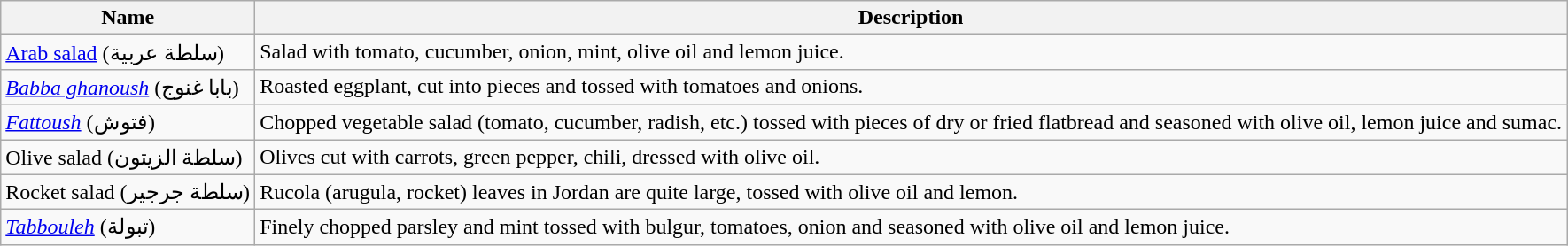<table class="wikitable">
<tr>
<th>Name</th>
<th>Description</th>
</tr>
<tr>
<td><a href='#'>Arab salad</a> (سلطة عربية)</td>
<td>Salad with tomato, cucumber, onion, mint, olive oil and lemon juice.</td>
</tr>
<tr>
<td><em><a href='#'>Babba ghanoush</a></em> (بابا غنوج)</td>
<td>Roasted eggplant, cut into pieces and tossed with tomatoes and onions.</td>
</tr>
<tr>
<td><em><a href='#'>Fattoush</a></em> (فتوش)</td>
<td>Chopped vegetable salad (tomato, cucumber, radish, etc.) tossed with pieces of dry or fried flatbread and seasoned with olive oil, lemon juice and sumac.</td>
</tr>
<tr>
<td>Olive salad (سلطة الزيتون)</td>
<td>Olives cut with carrots, green pepper, chili, dressed with olive oil.</td>
</tr>
<tr>
<td>Rocket salad (سلطة جرجير)</td>
<td>Rucola (arugula, rocket) leaves in Jordan are quite large, tossed with olive oil and lemon.</td>
</tr>
<tr>
<td><em><a href='#'>Tabbouleh</a></em> (تبولة)</td>
<td>Finely chopped parsley and mint tossed with bulgur, tomatoes, onion and seasoned with olive oil and lemon juice.</td>
</tr>
</table>
